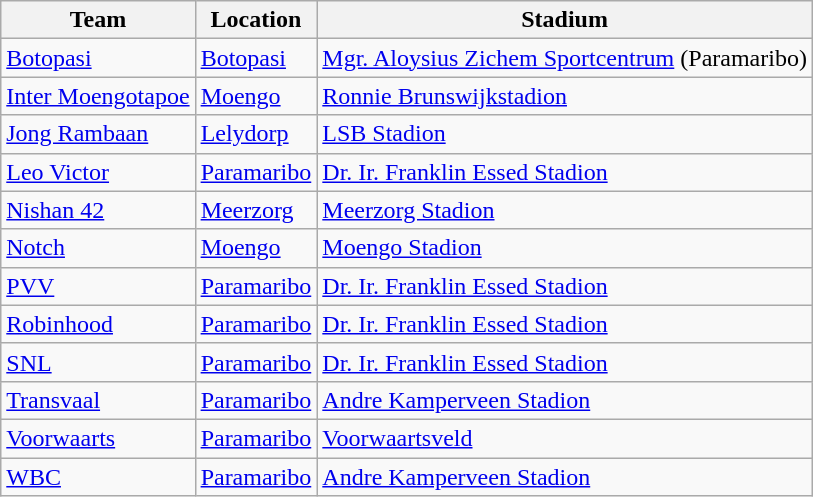<table class="wikitable">
<tr>
<th>Team</th>
<th>Location</th>
<th>Stadium</th>
</tr>
<tr>
<td><a href='#'>Botopasi</a></td>
<td><a href='#'>Botopasi</a></td>
<td><a href='#'>Mgr. Aloysius Zichem Sportcentrum</a> (Paramaribo)</td>
</tr>
<tr>
<td><a href='#'>Inter Moengotapoe</a></td>
<td><a href='#'>Moengo</a></td>
<td><a href='#'>Ronnie Brunswijkstadion</a></td>
</tr>
<tr>
<td><a href='#'>Jong Rambaan</a></td>
<td><a href='#'>Lelydorp</a></td>
<td><a href='#'>LSB Stadion</a></td>
</tr>
<tr>
<td><a href='#'>Leo Victor</a></td>
<td><a href='#'>Paramaribo</a></td>
<td><a href='#'>Dr. Ir. Franklin Essed Stadion</a></td>
</tr>
<tr>
<td><a href='#'>Nishan 42</a></td>
<td><a href='#'>Meerzorg</a></td>
<td><a href='#'>Meerzorg Stadion</a></td>
</tr>
<tr>
<td><a href='#'>Notch</a></td>
<td><a href='#'>Moengo</a></td>
<td><a href='#'>Moengo Stadion</a></td>
</tr>
<tr>
<td><a href='#'>PVV</a></td>
<td><a href='#'>Paramaribo</a></td>
<td><a href='#'>Dr. Ir. Franklin Essed Stadion</a></td>
</tr>
<tr>
<td><a href='#'>Robinhood</a></td>
<td><a href='#'>Paramaribo</a></td>
<td><a href='#'>Dr. Ir. Franklin Essed Stadion</a></td>
</tr>
<tr>
<td><a href='#'>SNL</a></td>
<td><a href='#'>Paramaribo</a></td>
<td><a href='#'>Dr. Ir. Franklin Essed Stadion</a></td>
</tr>
<tr>
<td><a href='#'>Transvaal</a></td>
<td><a href='#'>Paramaribo</a></td>
<td><a href='#'>Andre Kamperveen Stadion</a></td>
</tr>
<tr>
<td><a href='#'>Voorwaarts</a></td>
<td><a href='#'>Paramaribo</a></td>
<td><a href='#'>Voorwaartsveld</a></td>
</tr>
<tr>
<td><a href='#'>WBC</a></td>
<td><a href='#'>Paramaribo</a></td>
<td><a href='#'>Andre Kamperveen Stadion</a></td>
</tr>
</table>
